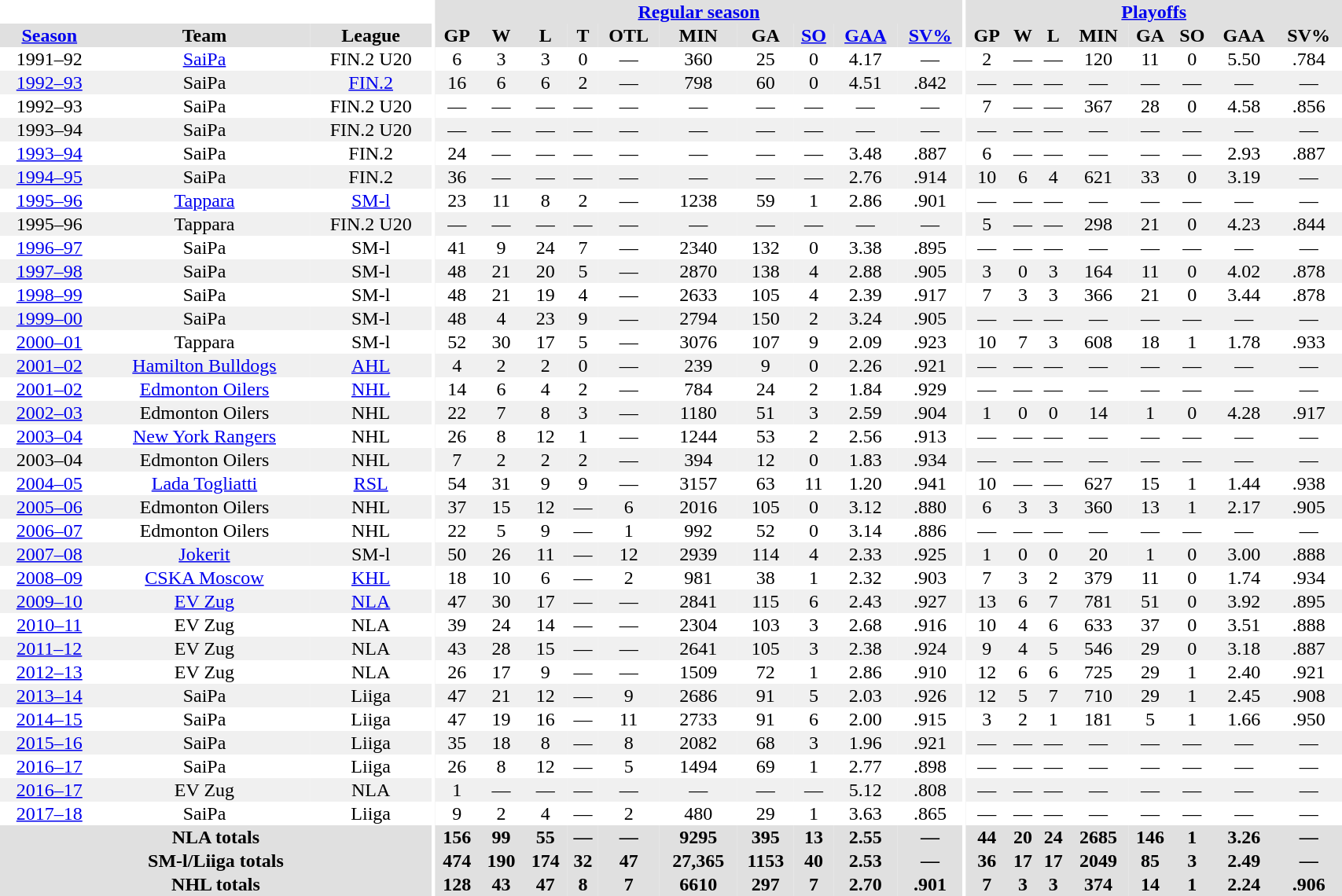<table border="0" cellpadding="1" cellspacing="0" style="width:90%; text-align:center;">
<tr bgcolor="#e0e0e0">
<th colspan="3" bgcolor="#ffffff"></th>
<th rowspan="99" bgcolor="#ffffff"></th>
<th colspan="10" bgcolor="#e0e0e0"><a href='#'>Regular season</a></th>
<th rowspan="99" bgcolor="#ffffff"></th>
<th colspan="8" bgcolor="#e0e0e0"><a href='#'>Playoffs</a></th>
</tr>
<tr bgcolor="#e0e0e0">
<th><a href='#'>Season</a></th>
<th>Team</th>
<th>League</th>
<th>GP</th>
<th>W</th>
<th>L</th>
<th>T</th>
<th>OTL</th>
<th>MIN</th>
<th>GA</th>
<th><a href='#'>SO</a></th>
<th><a href='#'>GAA</a></th>
<th><a href='#'>SV%</a></th>
<th>GP</th>
<th>W</th>
<th>L</th>
<th>MIN</th>
<th>GA</th>
<th>SO</th>
<th>GAA</th>
<th>SV%</th>
</tr>
<tr>
<td>1991–92</td>
<td><a href='#'>SaiPa</a></td>
<td>FIN.2 U20</td>
<td>6</td>
<td>3</td>
<td>3</td>
<td>0</td>
<td>—</td>
<td>360</td>
<td>25</td>
<td>0</td>
<td>4.17</td>
<td>—</td>
<td>2</td>
<td>—</td>
<td>—</td>
<td>120</td>
<td>11</td>
<td>0</td>
<td>5.50</td>
<td>.784</td>
</tr>
<tr bgcolor="#f0f0f0">
<td><a href='#'>1992–93</a></td>
<td>SaiPa</td>
<td><a href='#'>FIN.2</a></td>
<td>16</td>
<td>6</td>
<td>6</td>
<td>2</td>
<td>—</td>
<td>798</td>
<td>60</td>
<td>0</td>
<td>4.51</td>
<td>.842</td>
<td>—</td>
<td>—</td>
<td>—</td>
<td>—</td>
<td>—</td>
<td>—</td>
<td>—</td>
<td>—</td>
</tr>
<tr>
<td>1992–93</td>
<td>SaiPa</td>
<td>FIN.2 U20</td>
<td>—</td>
<td>—</td>
<td>—</td>
<td>—</td>
<td>—</td>
<td>—</td>
<td>—</td>
<td>—</td>
<td>—</td>
<td>—</td>
<td>7</td>
<td>—</td>
<td>—</td>
<td>367</td>
<td>28</td>
<td>0</td>
<td>4.58</td>
<td>.856</td>
</tr>
<tr bgcolor="#f0f0f0">
<td>1993–94</td>
<td>SaiPa</td>
<td>FIN.2 U20</td>
<td>—</td>
<td>—</td>
<td>—</td>
<td>—</td>
<td>—</td>
<td>—</td>
<td>—</td>
<td>—</td>
<td>—</td>
<td>—</td>
<td>—</td>
<td>—</td>
<td>—</td>
<td>—</td>
<td>—</td>
<td>—</td>
<td>—</td>
<td>—</td>
</tr>
<tr>
<td><a href='#'>1993–94</a></td>
<td>SaiPa</td>
<td>FIN.2</td>
<td>24</td>
<td>—</td>
<td>—</td>
<td>—</td>
<td>—</td>
<td>—</td>
<td>—</td>
<td>—</td>
<td>3.48</td>
<td>.887</td>
<td>6</td>
<td>—</td>
<td>—</td>
<td>—</td>
<td>—</td>
<td>—</td>
<td>2.93</td>
<td>.887</td>
</tr>
<tr bgcolor="#f0f0f0">
<td><a href='#'>1994–95</a></td>
<td>SaiPa</td>
<td>FIN.2</td>
<td>36</td>
<td>—</td>
<td>—</td>
<td>—</td>
<td>—</td>
<td>—</td>
<td>—</td>
<td>—</td>
<td>2.76</td>
<td>.914</td>
<td>10</td>
<td>6</td>
<td>4</td>
<td>621</td>
<td>33</td>
<td>0</td>
<td>3.19</td>
<td>—</td>
</tr>
<tr>
<td><a href='#'>1995–96</a></td>
<td><a href='#'>Tappara</a></td>
<td><a href='#'>SM-l</a></td>
<td>23</td>
<td>11</td>
<td>8</td>
<td>2</td>
<td>—</td>
<td>1238</td>
<td>59</td>
<td>1</td>
<td>2.86</td>
<td>.901</td>
<td>—</td>
<td>—</td>
<td>—</td>
<td>—</td>
<td>—</td>
<td>—</td>
<td>—</td>
<td>—</td>
</tr>
<tr bgcolor="#f0f0f0">
<td>1995–96</td>
<td>Tappara</td>
<td>FIN.2 U20</td>
<td>—</td>
<td>—</td>
<td>—</td>
<td>—</td>
<td>—</td>
<td>—</td>
<td>—</td>
<td>—</td>
<td>—</td>
<td>—</td>
<td>5</td>
<td>—</td>
<td>—</td>
<td>298</td>
<td>21</td>
<td>0</td>
<td>4.23</td>
<td>.844</td>
</tr>
<tr>
<td><a href='#'>1996–97</a></td>
<td>SaiPa</td>
<td>SM-l</td>
<td>41</td>
<td>9</td>
<td>24</td>
<td>7</td>
<td>—</td>
<td>2340</td>
<td>132</td>
<td>0</td>
<td>3.38</td>
<td>.895</td>
<td>—</td>
<td>—</td>
<td>—</td>
<td>—</td>
<td>—</td>
<td>—</td>
<td>—</td>
<td>—</td>
</tr>
<tr bgcolor="#f0f0f0">
<td><a href='#'>1997–98</a></td>
<td>SaiPa</td>
<td>SM-l</td>
<td>48</td>
<td>21</td>
<td>20</td>
<td>5</td>
<td>—</td>
<td>2870</td>
<td>138</td>
<td>4</td>
<td>2.88</td>
<td>.905</td>
<td>3</td>
<td>0</td>
<td>3</td>
<td>164</td>
<td>11</td>
<td>0</td>
<td>4.02</td>
<td>.878</td>
</tr>
<tr>
<td><a href='#'>1998–99</a></td>
<td>SaiPa</td>
<td>SM-l</td>
<td>48</td>
<td>21</td>
<td>19</td>
<td>4</td>
<td>—</td>
<td>2633</td>
<td>105</td>
<td>4</td>
<td>2.39</td>
<td>.917</td>
<td>7</td>
<td>3</td>
<td>3</td>
<td>366</td>
<td>21</td>
<td>0</td>
<td>3.44</td>
<td>.878</td>
</tr>
<tr bgcolor="#f0f0f0">
<td><a href='#'>1999–00</a></td>
<td>SaiPa</td>
<td>SM-l</td>
<td>48</td>
<td>4</td>
<td>23</td>
<td>9</td>
<td>—</td>
<td>2794</td>
<td>150</td>
<td>2</td>
<td>3.24</td>
<td>.905</td>
<td>—</td>
<td>—</td>
<td>—</td>
<td>—</td>
<td>—</td>
<td>—</td>
<td>—</td>
<td>—</td>
</tr>
<tr>
<td><a href='#'>2000–01</a></td>
<td>Tappara</td>
<td>SM-l</td>
<td>52</td>
<td>30</td>
<td>17</td>
<td>5</td>
<td>—</td>
<td>3076</td>
<td>107</td>
<td>9</td>
<td>2.09</td>
<td>.923</td>
<td>10</td>
<td>7</td>
<td>3</td>
<td>608</td>
<td>18</td>
<td>1</td>
<td>1.78</td>
<td>.933</td>
</tr>
<tr bgcolor="#f0f0f0">
<td><a href='#'>2001–02</a></td>
<td><a href='#'>Hamilton Bulldogs</a></td>
<td><a href='#'>AHL</a></td>
<td>4</td>
<td>2</td>
<td>2</td>
<td>0</td>
<td>—</td>
<td>239</td>
<td>9</td>
<td>0</td>
<td>2.26</td>
<td>.921</td>
<td>—</td>
<td>—</td>
<td>—</td>
<td>—</td>
<td>—</td>
<td>—</td>
<td>—</td>
<td>—</td>
</tr>
<tr>
<td><a href='#'>2001–02</a></td>
<td><a href='#'>Edmonton Oilers</a></td>
<td><a href='#'>NHL</a></td>
<td>14</td>
<td>6</td>
<td>4</td>
<td>2</td>
<td>—</td>
<td>784</td>
<td>24</td>
<td>2</td>
<td>1.84</td>
<td>.929</td>
<td>—</td>
<td>—</td>
<td>—</td>
<td>—</td>
<td>—</td>
<td>—</td>
<td>—</td>
<td>—</td>
</tr>
<tr bgcolor="#f0f0f0">
<td><a href='#'>2002–03</a></td>
<td>Edmonton Oilers</td>
<td>NHL</td>
<td>22</td>
<td>7</td>
<td>8</td>
<td>3</td>
<td>—</td>
<td>1180</td>
<td>51</td>
<td>3</td>
<td>2.59</td>
<td>.904</td>
<td>1</td>
<td>0</td>
<td>0</td>
<td>14</td>
<td>1</td>
<td>0</td>
<td>4.28</td>
<td>.917</td>
</tr>
<tr>
<td><a href='#'>2003–04</a></td>
<td><a href='#'>New York Rangers</a></td>
<td>NHL</td>
<td>26</td>
<td>8</td>
<td>12</td>
<td>1</td>
<td>—</td>
<td>1244</td>
<td>53</td>
<td>2</td>
<td>2.56</td>
<td>.913</td>
<td>—</td>
<td>—</td>
<td>—</td>
<td>—</td>
<td>—</td>
<td>—</td>
<td>—</td>
<td>—</td>
</tr>
<tr bgcolor="#f0f0f0">
<td>2003–04</td>
<td>Edmonton Oilers</td>
<td>NHL</td>
<td>7</td>
<td>2</td>
<td>2</td>
<td>2</td>
<td>—</td>
<td>394</td>
<td>12</td>
<td>0</td>
<td>1.83</td>
<td>.934</td>
<td>—</td>
<td>—</td>
<td>—</td>
<td>—</td>
<td>—</td>
<td>—</td>
<td>—</td>
<td>—</td>
</tr>
<tr>
<td><a href='#'>2004–05</a></td>
<td><a href='#'>Lada Togliatti</a></td>
<td><a href='#'>RSL</a></td>
<td>54</td>
<td>31</td>
<td>9</td>
<td>9</td>
<td>—</td>
<td>3157</td>
<td>63</td>
<td>11</td>
<td>1.20</td>
<td>.941</td>
<td>10</td>
<td>—</td>
<td>—</td>
<td>627</td>
<td>15</td>
<td>1</td>
<td>1.44</td>
<td>.938</td>
</tr>
<tr bgcolor="#f0f0f0">
<td><a href='#'>2005–06</a></td>
<td>Edmonton Oilers</td>
<td>NHL</td>
<td>37</td>
<td>15</td>
<td>12</td>
<td>—</td>
<td>6</td>
<td>2016</td>
<td>105</td>
<td>0</td>
<td>3.12</td>
<td>.880</td>
<td>6</td>
<td>3</td>
<td>3</td>
<td>360</td>
<td>13</td>
<td>1</td>
<td>2.17</td>
<td>.905</td>
</tr>
<tr>
<td><a href='#'>2006–07</a></td>
<td>Edmonton Oilers</td>
<td>NHL</td>
<td>22</td>
<td>5</td>
<td>9</td>
<td>—</td>
<td>1</td>
<td>992</td>
<td>52</td>
<td>0</td>
<td>3.14</td>
<td>.886</td>
<td>—</td>
<td>—</td>
<td>—</td>
<td>—</td>
<td>—</td>
<td>—</td>
<td>—</td>
<td>—</td>
</tr>
<tr bgcolor="#f0f0f0">
<td><a href='#'>2007–08</a></td>
<td><a href='#'>Jokerit</a></td>
<td>SM-l</td>
<td>50</td>
<td>26</td>
<td>11</td>
<td>—</td>
<td>12</td>
<td>2939</td>
<td>114</td>
<td>4</td>
<td>2.33</td>
<td>.925</td>
<td>1</td>
<td>0</td>
<td>0</td>
<td>20</td>
<td>1</td>
<td>0</td>
<td>3.00</td>
<td>.888</td>
</tr>
<tr>
<td><a href='#'>2008–09</a></td>
<td><a href='#'>CSKA Moscow</a></td>
<td><a href='#'>KHL</a></td>
<td>18</td>
<td>10</td>
<td>6</td>
<td>—</td>
<td>2</td>
<td>981</td>
<td>38</td>
<td>1</td>
<td>2.32</td>
<td>.903</td>
<td>7</td>
<td>3</td>
<td>2</td>
<td>379</td>
<td>11</td>
<td>0</td>
<td>1.74</td>
<td>.934</td>
</tr>
<tr bgcolor="#f0f0f0">
<td><a href='#'>2009–10</a></td>
<td><a href='#'>EV Zug</a></td>
<td><a href='#'>NLA</a></td>
<td>47</td>
<td>30</td>
<td>17</td>
<td>—</td>
<td>—</td>
<td>2841</td>
<td>115</td>
<td>6</td>
<td>2.43</td>
<td>.927</td>
<td>13</td>
<td>6</td>
<td>7</td>
<td>781</td>
<td>51</td>
<td>0</td>
<td>3.92</td>
<td>.895</td>
</tr>
<tr>
<td><a href='#'>2010–11</a></td>
<td>EV Zug</td>
<td>NLA</td>
<td>39</td>
<td>24</td>
<td>14</td>
<td>—</td>
<td>—</td>
<td>2304</td>
<td>103</td>
<td>3</td>
<td>2.68</td>
<td>.916</td>
<td>10</td>
<td>4</td>
<td>6</td>
<td>633</td>
<td>37</td>
<td>0</td>
<td>3.51</td>
<td>.888</td>
</tr>
<tr bgcolor="#f0f0f0">
<td><a href='#'>2011–12</a></td>
<td>EV Zug</td>
<td>NLA</td>
<td>43</td>
<td>28</td>
<td>15</td>
<td>—</td>
<td>—</td>
<td>2641</td>
<td>105</td>
<td>3</td>
<td>2.38</td>
<td>.924</td>
<td>9</td>
<td>4</td>
<td>5</td>
<td>546</td>
<td>29</td>
<td>0</td>
<td>3.18</td>
<td>.887</td>
</tr>
<tr>
<td><a href='#'>2012–13</a></td>
<td>EV Zug</td>
<td>NLA</td>
<td>26</td>
<td>17</td>
<td>9</td>
<td>—</td>
<td>—</td>
<td>1509</td>
<td>72</td>
<td>1</td>
<td>2.86</td>
<td>.910</td>
<td>12</td>
<td>6</td>
<td>6</td>
<td>725</td>
<td>29</td>
<td>1</td>
<td>2.40</td>
<td>.921</td>
</tr>
<tr bgcolor="#f0f0f0">
<td><a href='#'>2013–14</a></td>
<td>SaiPa</td>
<td>Liiga</td>
<td>47</td>
<td>21</td>
<td>12</td>
<td>—</td>
<td>9</td>
<td>2686</td>
<td>91</td>
<td>5</td>
<td>2.03</td>
<td>.926</td>
<td>12</td>
<td>5</td>
<td>7</td>
<td>710</td>
<td>29</td>
<td>1</td>
<td>2.45</td>
<td>.908</td>
</tr>
<tr>
<td><a href='#'>2014–15</a></td>
<td>SaiPa</td>
<td>Liiga</td>
<td>47</td>
<td>19</td>
<td>16</td>
<td>—</td>
<td>11</td>
<td>2733</td>
<td>91</td>
<td>6</td>
<td>2.00</td>
<td>.915</td>
<td>3</td>
<td>2</td>
<td>1</td>
<td>181</td>
<td>5</td>
<td>1</td>
<td>1.66</td>
<td>.950</td>
</tr>
<tr bgcolor="#f0f0f0">
<td><a href='#'>2015–16</a></td>
<td>SaiPa</td>
<td>Liiga</td>
<td>35</td>
<td>18</td>
<td>8</td>
<td>—</td>
<td>8</td>
<td>2082</td>
<td>68</td>
<td>3</td>
<td>1.96</td>
<td>.921</td>
<td>—</td>
<td>—</td>
<td>—</td>
<td>—</td>
<td>—</td>
<td>—</td>
<td>—</td>
<td>—</td>
</tr>
<tr>
<td><a href='#'>2016–17</a></td>
<td>SaiPa</td>
<td>Liiga</td>
<td>26</td>
<td>8</td>
<td>12</td>
<td>—</td>
<td>5</td>
<td>1494</td>
<td>69</td>
<td>1</td>
<td>2.77</td>
<td>.898</td>
<td>—</td>
<td>—</td>
<td>—</td>
<td>—</td>
<td>—</td>
<td>—</td>
<td>—</td>
<td>—</td>
</tr>
<tr bgcolor="#f0f0f0">
<td><a href='#'>2016–17</a></td>
<td>EV Zug</td>
<td>NLA</td>
<td>1</td>
<td>—</td>
<td>—</td>
<td>—</td>
<td>—</td>
<td>—</td>
<td>—</td>
<td>—</td>
<td>5.12</td>
<td>.808</td>
<td>—</td>
<td>—</td>
<td>—</td>
<td>—</td>
<td>—</td>
<td>—</td>
<td>—</td>
<td>—</td>
</tr>
<tr>
<td><a href='#'>2017–18</a></td>
<td>SaiPa</td>
<td>Liiga</td>
<td>9</td>
<td>2</td>
<td>4</td>
<td>—</td>
<td>2</td>
<td>480</td>
<td>29</td>
<td>1</td>
<td>3.63</td>
<td>.865</td>
<td>—</td>
<td>—</td>
<td>—</td>
<td>—</td>
<td>—</td>
<td>—</td>
<td>—</td>
<td>—</td>
</tr>
<tr bgcolor="#e0e0e0">
<th colspan=3>NLA totals</th>
<th>156</th>
<th>99</th>
<th>55</th>
<th>—</th>
<th>—</th>
<th>9295</th>
<th>395</th>
<th>13</th>
<th>2.55</th>
<th>—</th>
<th>44</th>
<th>20</th>
<th>24</th>
<th>2685</th>
<th>146</th>
<th>1</th>
<th>3.26</th>
<th>—</th>
</tr>
<tr bgcolor="#e0e0e0">
<th colspan=3>SM-l/Liiga totals</th>
<th>474</th>
<th>190</th>
<th>174</th>
<th>32</th>
<th>47</th>
<th>27,365</th>
<th>1153</th>
<th>40</th>
<th>2.53</th>
<th>—</th>
<th>36</th>
<th>17</th>
<th>17</th>
<th>2049</th>
<th>85</th>
<th>3</th>
<th>2.49</th>
<th>—</th>
</tr>
<tr bgcolor="#e0e0e0">
<th colspan=3>NHL totals</th>
<th>128</th>
<th>43</th>
<th>47</th>
<th>8</th>
<th>7</th>
<th>6610</th>
<th>297</th>
<th>7</th>
<th>2.70</th>
<th>.901</th>
<th>7</th>
<th>3</th>
<th>3</th>
<th>374</th>
<th>14</th>
<th>1</th>
<th>2.24</th>
<th>.906</th>
</tr>
</table>
